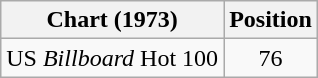<table class="wikitable">
<tr>
<th>Chart (1973)</th>
<th>Position</th>
</tr>
<tr>
<td>US <em>Billboard</em> Hot 100</td>
<td align="center">76</td>
</tr>
</table>
